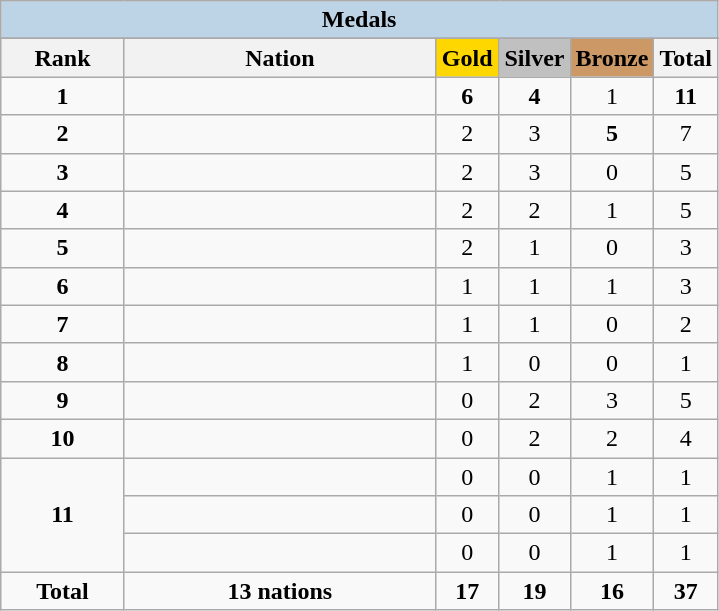<table class="wikitable" style="text-align:center">
<tr>
<td colspan="6" style="background:#BCD4E6"><strong>Medals</strong></td>
</tr>
<tr>
</tr>
<tr style="background-color:#EDEDED;">
<th width="75px" class="hintergrundfarbe5">Rank</th>
<th width="200px" class="hintergrundfarbe6">Nation</th>
<th style="background:    gold; width:35px ">Gold</th>
<th style="background:  silver; width:35px ">Silver</th>
<th style="background: #CC9966; width:35px ">Bronze</th>
<th width="35px">Total</th>
</tr>
<tr>
<td><strong>1</strong></td>
<td align=left></td>
<td><strong>6</strong></td>
<td><strong>4</strong></td>
<td>1</td>
<td><strong>11</strong></td>
</tr>
<tr>
<td><strong>2</strong></td>
<td align=left><em></em></td>
<td>2</td>
<td>3</td>
<td><strong>5</strong></td>
<td>7</td>
</tr>
<tr>
<td><strong>3</strong></td>
<td align=left></td>
<td>2</td>
<td>3</td>
<td>0</td>
<td>5</td>
</tr>
<tr>
<td><strong>4</strong></td>
<td align=left><em></em></td>
<td>2</td>
<td>2</td>
<td>1</td>
<td>5</td>
</tr>
<tr>
<td><strong>5</strong></td>
<td align=left></td>
<td>2</td>
<td>1</td>
<td>0</td>
<td>3</td>
</tr>
<tr>
<td><strong>6</strong></td>
<td align=left></td>
<td>1</td>
<td>1</td>
<td>1</td>
<td>3</td>
</tr>
<tr>
<td><strong>7</strong></td>
<td align=left></td>
<td>1</td>
<td>1</td>
<td>0</td>
<td>2</td>
</tr>
<tr>
<td><strong>8</strong></td>
<td align=left><em></em></td>
<td>1</td>
<td>0</td>
<td>0</td>
<td>1</td>
</tr>
<tr>
<td><strong>9</strong></td>
<td align=left></td>
<td>0</td>
<td>2</td>
<td>3</td>
<td>5</td>
</tr>
<tr>
<td><strong>10</strong></td>
<td align=left></td>
<td>0</td>
<td>2</td>
<td>2</td>
<td>4</td>
</tr>
<tr>
<td rowspan="3"><strong>11</strong></td>
<td align=left></td>
<td>0</td>
<td>0</td>
<td>1</td>
<td>1</td>
</tr>
<tr>
<td align=left></td>
<td>0</td>
<td>0</td>
<td>1</td>
<td>1</td>
</tr>
<tr>
<td align=left><em></em></td>
<td>0</td>
<td>0</td>
<td>1</td>
<td>1</td>
</tr>
<tr>
<td><strong>Total</strong></td>
<td><strong>13 nations</strong></td>
<td><strong>17</strong></td>
<td><strong>19</strong></td>
<td><strong>16</strong></td>
<td><strong>37</strong></td>
</tr>
</table>
